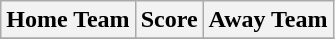<table class="wikitable" style="text-align: center">
<tr>
<th>Home Team</th>
<th>Score</th>
<th>Away Team</th>
</tr>
<tr>
</tr>
</table>
